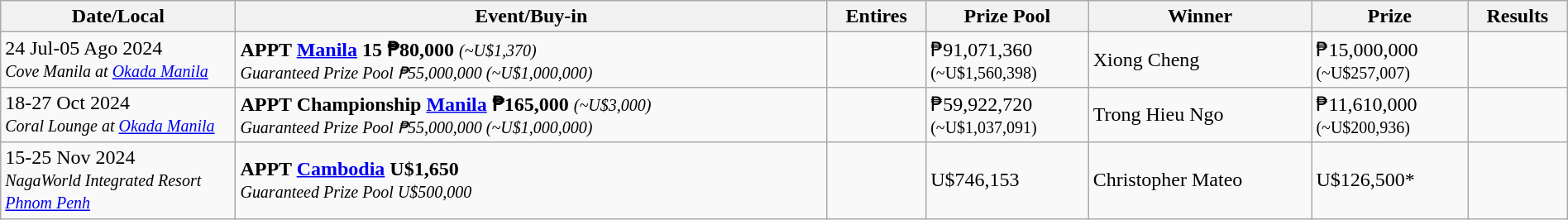<table class="wikitable" width="100%">
<tr>
<th width="15%">Date/Local</th>
<th !width="20%">Event/Buy-in</th>
<th !width="8%">Entires</th>
<th !width="10%">Prize Pool</th>
<th !width="30%">Winner</th>
<th !width="10%">Prize</th>
<th !width="7%">Results</th>
</tr>
<tr>
<td>24 Jul-05 Ago 2024<br><small><em>Cove Manila at <a href='#'>Okada Manila</a></em></small></td>
<td> <strong>APPT <a href='#'>Manila</a> 15 ₱80,000</strong> <em><small>(~U$1,370)</small></em><br><small><em>Guaranteed Prize Pool ₱55,000,000 (~U$1,000,000)</em></small></td>
<td></td>
<td>₱91,071,360<br><small>(~U$1,560,398)</small></td>
<td> Xiong Cheng</td>
<td>₱15,000,000<br><small>(~U$257,007)</small></td>
<td></td>
</tr>
<tr>
<td>18-27 Oct 2024<br><small><em>Coral Lounge at <a href='#'>Okada Manila</a></em></small></td>
<td> <strong>APPT Championship <a href='#'>Manila</a> ₱165,000</strong> <em><small>(~U$3,000)</small></em><br><small><em>Guaranteed Prize Pool ₱55,000,000 (~U$1,000,000)</em></small></td>
<td></td>
<td>₱59,922,720<br><small>(~U$1,037,091)</small></td>
<td> Trong Hieu Ngo</td>
<td>₱11,610,000<br><small>(~U$200,936)</small></td>
<td></td>
</tr>
<tr>
<td>15-25 Nov 2024<br><small><em>NagaWorld Integrated Resort <a href='#'>Phnom Penh</a></em></small></td>
<td> <strong>APPT <a href='#'>Cambodia</a> U$1,650</strong><br><small><em>Guaranteed Prize Pool U$500,000</em></small></td>
<td></td>
<td>U$746,153</td>
<td> Christopher Mateo</td>
<td>U$126,500*</td>
<td></td>
</tr>
</table>
